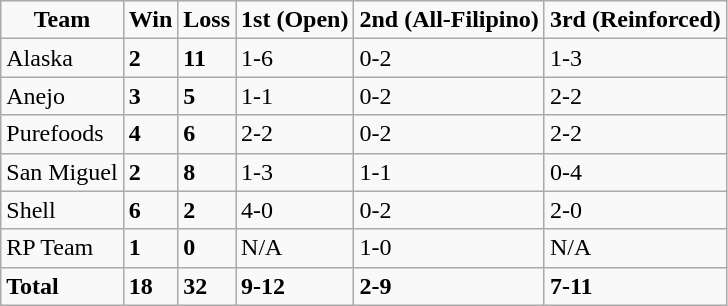<table class=wikitable sortable>
<tr align=center>
<td><strong>Team</strong></td>
<td><strong>Win</strong></td>
<td><strong>Loss</strong></td>
<td><strong>1st (Open)</strong></td>
<td><strong>2nd (All-Filipino)</strong></td>
<td><strong>3rd (Reinforced)</strong></td>
</tr>
<tr>
<td>Alaska</td>
<td><strong>2</strong></td>
<td><strong>11</strong></td>
<td>1-6</td>
<td>0-2</td>
<td>1-3</td>
</tr>
<tr>
<td>Anejo</td>
<td><strong>3</strong></td>
<td><strong>5</strong></td>
<td>1-1</td>
<td>0-2</td>
<td>2-2</td>
</tr>
<tr>
<td>Purefoods</td>
<td><strong>4</strong></td>
<td><strong>6</strong></td>
<td>2-2</td>
<td>0-2</td>
<td>2-2</td>
</tr>
<tr>
<td>San Miguel</td>
<td><strong>2</strong></td>
<td><strong>8</strong></td>
<td>1-3</td>
<td>1-1</td>
<td>0-4</td>
</tr>
<tr>
<td>Shell</td>
<td><strong>6</strong></td>
<td><strong>2</strong></td>
<td>4-0</td>
<td>0-2</td>
<td>2-0</td>
</tr>
<tr>
<td>RP Team</td>
<td><strong>1</strong></td>
<td><strong>0</strong></td>
<td>N/A</td>
<td>1-0</td>
<td>N/A</td>
</tr>
<tr>
<td><strong>Total</strong></td>
<td><strong>18</strong></td>
<td><strong>32</strong></td>
<td><strong>9-12</strong></td>
<td><strong>2-9</strong></td>
<td><strong>7-11</strong></td>
</tr>
</table>
